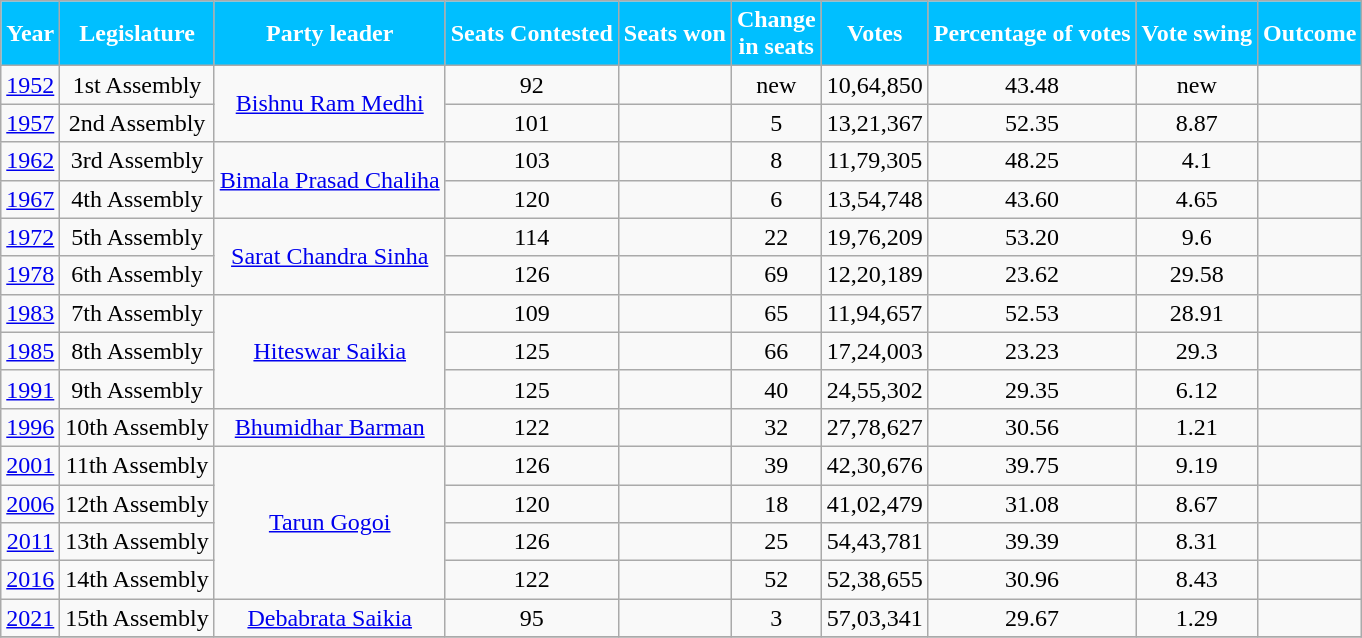<table class="wikitable sortable" style="text-align:center">
<tr>
<th Style="background-color:#00BFFF; color:white">Year</th>
<th Style="background-color:#00BFFF; color:white">Legislature</th>
<th Style="background-color:#00BFFF; color:white">Party leader</th>
<th Style="background-color:#00BFFF; color:white">Seats Contested</th>
<th Style="background-color:#00BFFF; color:white">Seats won</th>
<th Style="background-color:#00BFFF; color:white">Change<br>in seats</th>
<th Style="background-color:#00BFFF; color:white">Votes</th>
<th Style="background-color:#00BFFF; color:white">Percentage of votes</th>
<th Style="background-color:#00BFFF; color:white">Vote swing</th>
<th Style="background-color:#00BFFF; color:white">Outcome</th>
</tr>
<tr>
<td><a href='#'>1952</a></td>
<td>1st Assembly</td>
<td rowspan="2"><a href='#'>Bishnu Ram Medhi</a></td>
<td>92</td>
<td></td>
<td> new</td>
<td>10,64,850</td>
<td>43.48</td>
<td> new</td>
<td></td>
</tr>
<tr>
<td><a href='#'>1957</a></td>
<td>2nd Assembly</td>
<td>101</td>
<td></td>
<td> 5</td>
<td>13,21,367</td>
<td>52.35</td>
<td> 8.87</td>
<td></td>
</tr>
<tr>
<td><a href='#'>1962</a></td>
<td>3rd Assembly</td>
<td rowspan="2"><a href='#'>Bimala Prasad Chaliha</a></td>
<td>103</td>
<td></td>
<td> 8</td>
<td>11,79,305</td>
<td>48.25</td>
<td> 4.1</td>
<td></td>
</tr>
<tr>
<td><a href='#'>1967</a></td>
<td>4th Assembly</td>
<td>120</td>
<td></td>
<td> 6</td>
<td>13,54,748</td>
<td>43.60</td>
<td> 4.65</td>
<td></td>
</tr>
<tr>
<td><a href='#'>1972</a></td>
<td>5th Assembly</td>
<td rowspan="2"><a href='#'>Sarat Chandra Sinha</a></td>
<td>114</td>
<td></td>
<td> 22</td>
<td>19,76,209</td>
<td>53.20</td>
<td> 9.6</td>
<td></td>
</tr>
<tr>
<td><a href='#'>1978</a></td>
<td>6th Assembly</td>
<td>126</td>
<td></td>
<td>69</td>
<td>12,20,189</td>
<td>23.62</td>
<td> 29.58</td>
<td></td>
</tr>
<tr>
<td><a href='#'>1983</a></td>
<td>7th Assembly</td>
<td rowspan="3"><a href='#'>Hiteswar Saikia</a></td>
<td>109</td>
<td></td>
<td> 65</td>
<td>11,94,657</td>
<td>52.53</td>
<td> 28.91</td>
<td></td>
</tr>
<tr>
<td><a href='#'>1985</a></td>
<td>8th Assembly</td>
<td>125</td>
<td></td>
<td> 66</td>
<td>17,24,003</td>
<td>23.23</td>
<td> 29.3</td>
<td></td>
</tr>
<tr>
<td><a href='#'>1991</a></td>
<td>9th Assembly</td>
<td>125</td>
<td></td>
<td> 40</td>
<td>24,55,302</td>
<td>29.35</td>
<td> 6.12</td>
<td></td>
</tr>
<tr>
<td><a href='#'>1996</a></td>
<td>10th Assembly</td>
<td rowspan="1"><a href='#'>Bhumidhar Barman</a></td>
<td>122</td>
<td></td>
<td> 32</td>
<td>27,78,627</td>
<td>30.56</td>
<td> 1.21</td>
<td></td>
</tr>
<tr>
<td><a href='#'>2001</a></td>
<td>11th Assembly</td>
<td rowspan="4"><a href='#'>Tarun Gogoi</a></td>
<td>126</td>
<td></td>
<td> 39</td>
<td>42,30,676</td>
<td>39.75</td>
<td> 9.19</td>
<td></td>
</tr>
<tr>
<td><a href='#'>2006</a></td>
<td>12th Assembly</td>
<td>120</td>
<td></td>
<td> 18</td>
<td>41,02,479</td>
<td>31.08</td>
<td> 8.67</td>
<td></td>
</tr>
<tr>
<td><a href='#'>2011</a></td>
<td>13th Assembly</td>
<td>126</td>
<td></td>
<td> 25</td>
<td>54,43,781</td>
<td>39.39</td>
<td> 8.31</td>
<td></td>
</tr>
<tr>
<td><a href='#'>2016</a></td>
<td>14th Assembly</td>
<td>122</td>
<td></td>
<td>52</td>
<td>52,38,655</td>
<td>30.96</td>
<td> 8.43</td>
<td></td>
</tr>
<tr>
<td><a href='#'>2021</a></td>
<td>15th Assembly</td>
<td rowspan="1"><a href='#'>Debabrata Saikia</a></td>
<td>95</td>
<td></td>
<td> 3</td>
<td>57,03,341</td>
<td>29.67</td>
<td>1.29</td>
<td></td>
</tr>
<tr>
</tr>
</table>
